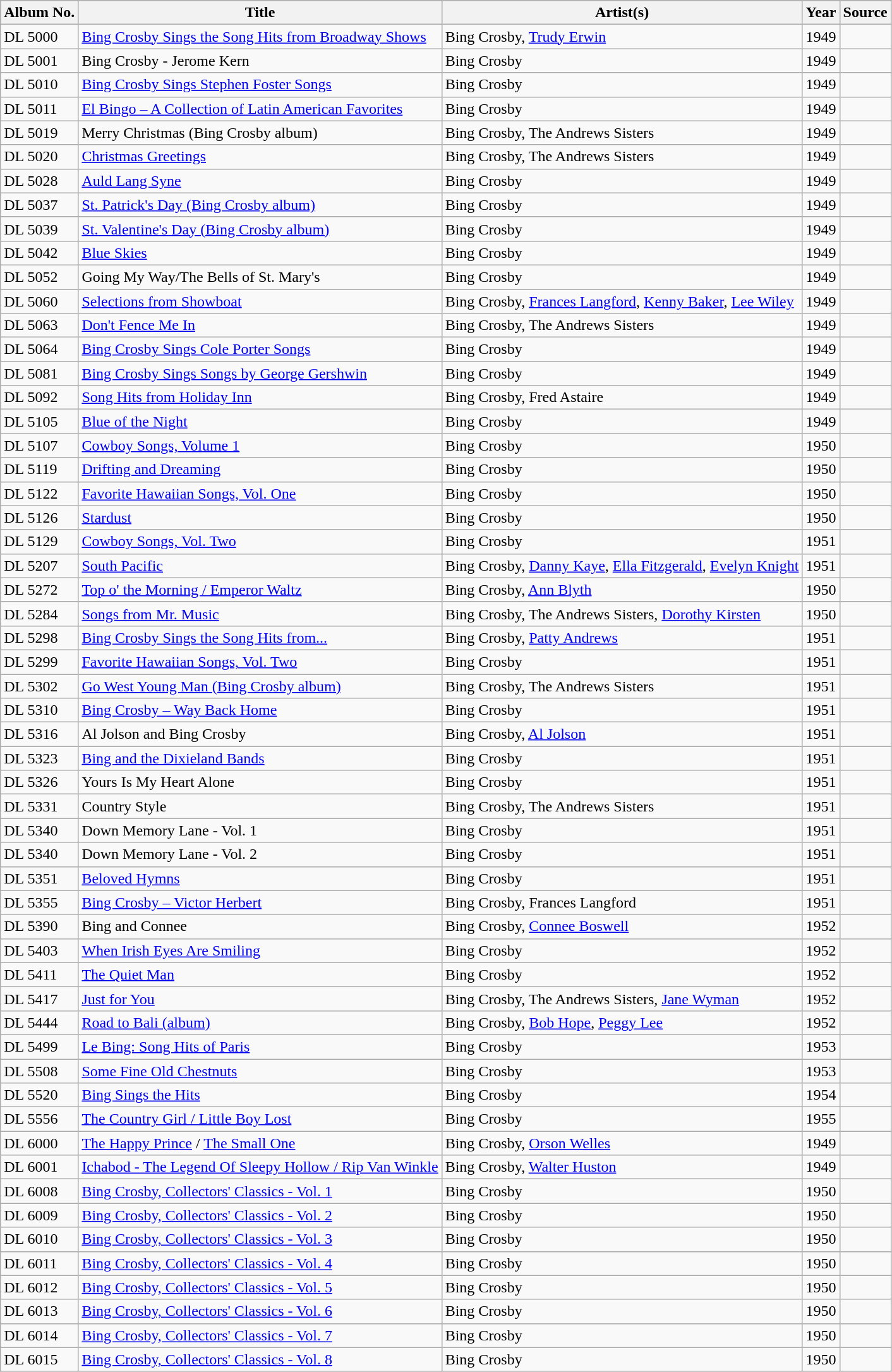<table class="wikitable sortable">
<tr>
<th>Album No.</th>
<th>Title</th>
<th>Artist(s)</th>
<th>Year</th>
<th>Source</th>
</tr>
<tr>
<td>DL 5000</td>
<td><a href='#'>Bing Crosby Sings the Song Hits from Broadway Shows</a></td>
<td>Bing Crosby, <a href='#'>Trudy Erwin</a></td>
<td>1949</td>
<td></td>
</tr>
<tr>
<td>DL 5001</td>
<td>Bing Crosby - Jerome Kern</td>
<td>Bing Crosby</td>
<td>1949</td>
<td></td>
</tr>
<tr>
<td>DL 5010</td>
<td><a href='#'>Bing Crosby Sings Stephen Foster Songs</a></td>
<td>Bing Crosby</td>
<td>1949</td>
<td></td>
</tr>
<tr>
<td>DL 5011</td>
<td><a href='#'>El Bingo – A Collection of Latin American Favorites</a></td>
<td>Bing Crosby</td>
<td>1949</td>
<td></td>
</tr>
<tr>
<td>DL 5019</td>
<td>Merry Christmas (Bing Crosby album)</td>
<td>Bing Crosby, The Andrews Sisters</td>
<td>1949</td>
<td></td>
</tr>
<tr>
<td>DL 5020</td>
<td><a href='#'>Christmas Greetings</a></td>
<td>Bing Crosby, The Andrews Sisters</td>
<td>1949</td>
<td></td>
</tr>
<tr>
<td>DL 5028</td>
<td><a href='#'>Auld Lang Syne</a></td>
<td>Bing Crosby</td>
<td>1949</td>
<td></td>
</tr>
<tr>
<td>DL 5037</td>
<td><a href='#'>St. Patrick's Day (Bing Crosby album)</a></td>
<td>Bing Crosby</td>
<td>1949</td>
<td></td>
</tr>
<tr>
<td>DL 5039</td>
<td><a href='#'>St. Valentine's Day (Bing Crosby album)</a></td>
<td>Bing Crosby</td>
<td>1949</td>
<td></td>
</tr>
<tr>
<td>DL 5042</td>
<td><a href='#'>Blue Skies</a></td>
<td>Bing Crosby</td>
<td>1949</td>
<td></td>
</tr>
<tr>
<td>DL 5052</td>
<td>Going My Way/The Bells of St. Mary's</td>
<td>Bing Crosby</td>
<td>1949</td>
<td></td>
</tr>
<tr>
<td>DL 5060</td>
<td><a href='#'>Selections from Showboat</a></td>
<td>Bing Crosby, <a href='#'>Frances Langford</a>, <a href='#'>Kenny Baker</a>, <a href='#'>Lee Wiley</a></td>
<td>1949</td>
<td></td>
</tr>
<tr>
<td>DL 5063</td>
<td><a href='#'>Don't Fence Me In</a></td>
<td>Bing Crosby, The Andrews Sisters</td>
<td>1949</td>
<td></td>
</tr>
<tr>
<td>DL 5064</td>
<td><a href='#'>Bing Crosby Sings Cole Porter Songs</a></td>
<td>Bing Crosby</td>
<td>1949</td>
<td></td>
</tr>
<tr>
<td>DL 5081</td>
<td><a href='#'>Bing Crosby Sings Songs by George Gershwin</a></td>
<td>Bing Crosby</td>
<td>1949</td>
<td></td>
</tr>
<tr>
<td>DL 5092</td>
<td><a href='#'>Song Hits from Holiday Inn</a></td>
<td>Bing Crosby, Fred Astaire</td>
<td>1949</td>
<td></td>
</tr>
<tr>
<td>DL 5105</td>
<td><a href='#'>Blue of the Night</a></td>
<td>Bing Crosby</td>
<td>1949</td>
<td></td>
</tr>
<tr>
<td>DL 5107</td>
<td><a href='#'>Cowboy Songs, Volume 1</a></td>
<td>Bing Crosby</td>
<td>1950</td>
<td></td>
</tr>
<tr>
<td>DL 5119</td>
<td><a href='#'>Drifting and Dreaming</a></td>
<td>Bing Crosby</td>
<td>1950</td>
<td></td>
</tr>
<tr>
<td>DL 5122</td>
<td><a href='#'>Favorite Hawaiian Songs, Vol. One</a></td>
<td>Bing Crosby</td>
<td>1950</td>
<td></td>
</tr>
<tr>
<td>DL 5126</td>
<td><a href='#'>Stardust</a></td>
<td>Bing Crosby</td>
<td>1950</td>
<td></td>
</tr>
<tr>
<td>DL 5129</td>
<td><a href='#'>Cowboy Songs, Vol. Two</a></td>
<td>Bing Crosby</td>
<td>1951</td>
<td></td>
</tr>
<tr>
<td>DL 5207</td>
<td><a href='#'>South Pacific</a></td>
<td>Bing Crosby, <a href='#'>Danny Kaye</a>, <a href='#'>Ella Fitzgerald</a>, <a href='#'>Evelyn Knight</a></td>
<td>1951</td>
<td></td>
</tr>
<tr>
<td>DL 5272</td>
<td><a href='#'>Top o' the Morning / Emperor Waltz</a></td>
<td>Bing Crosby, <a href='#'>Ann Blyth</a></td>
<td>1950</td>
<td></td>
</tr>
<tr>
<td>DL 5284</td>
<td><a href='#'>Songs from Mr. Music</a></td>
<td>Bing Crosby, The Andrews Sisters, <a href='#'>Dorothy Kirsten</a></td>
<td>1950</td>
<td></td>
</tr>
<tr>
<td>DL 5298</td>
<td><a href='#'>Bing Crosby Sings the Song Hits from...</a></td>
<td>Bing Crosby, <a href='#'>Patty Andrews</a></td>
<td>1951</td>
<td></td>
</tr>
<tr>
<td>DL 5299</td>
<td><a href='#'>Favorite Hawaiian Songs, Vol. Two</a></td>
<td>Bing Crosby</td>
<td>1951</td>
<td></td>
</tr>
<tr>
<td>DL 5302</td>
<td><a href='#'>Go West Young Man (Bing Crosby album)</a></td>
<td>Bing Crosby, The Andrews Sisters</td>
<td>1951</td>
<td></td>
</tr>
<tr>
<td>DL 5310</td>
<td><a href='#'>Bing Crosby – Way Back Home</a></td>
<td>Bing Crosby</td>
<td>1951</td>
<td></td>
</tr>
<tr>
<td>DL 5316</td>
<td>Al Jolson and Bing Crosby</td>
<td>Bing Crosby, <a href='#'>Al Jolson</a></td>
<td>1951</td>
<td></td>
</tr>
<tr>
<td>DL 5323</td>
<td><a href='#'>Bing and the Dixieland Bands</a></td>
<td>Bing Crosby</td>
<td>1951</td>
<td></td>
</tr>
<tr>
<td>DL 5326</td>
<td>Yours Is My Heart Alone</td>
<td>Bing Crosby</td>
<td>1951</td>
<td></td>
</tr>
<tr>
<td>DL 5331</td>
<td>Country Style</td>
<td>Bing Crosby, The Andrews Sisters</td>
<td>1951</td>
<td></td>
</tr>
<tr>
<td>DL 5340</td>
<td>Down Memory Lane - Vol. 1</td>
<td>Bing Crosby</td>
<td>1951</td>
<td></td>
</tr>
<tr>
<td>DL 5340</td>
<td>Down Memory Lane - Vol. 2</td>
<td>Bing Crosby</td>
<td>1951</td>
<td></td>
</tr>
<tr>
<td>DL 5351</td>
<td><a href='#'>Beloved Hymns</a></td>
<td>Bing Crosby</td>
<td>1951</td>
<td></td>
</tr>
<tr>
<td>DL 5355</td>
<td><a href='#'>Bing Crosby – Victor Herbert</a></td>
<td>Bing Crosby, Frances Langford</td>
<td>1951</td>
<td></td>
</tr>
<tr>
<td>DL 5390</td>
<td>Bing and Connee</td>
<td>Bing Crosby, <a href='#'>Connee Boswell</a></td>
<td>1952</td>
<td></td>
</tr>
<tr>
<td>DL 5403</td>
<td><a href='#'>When Irish Eyes Are Smiling</a></td>
<td>Bing Crosby</td>
<td>1952</td>
<td></td>
</tr>
<tr>
<td>DL 5411</td>
<td><a href='#'>The Quiet Man</a></td>
<td>Bing Crosby</td>
<td>1952</td>
<td></td>
</tr>
<tr>
<td>DL 5417</td>
<td><a href='#'>Just for You</a></td>
<td>Bing Crosby, The Andrews Sisters, <a href='#'>Jane Wyman</a></td>
<td>1952</td>
<td></td>
</tr>
<tr>
<td>DL 5444</td>
<td><a href='#'>Road to Bali (album)</a></td>
<td>Bing Crosby, <a href='#'>Bob Hope</a>, <a href='#'>Peggy Lee</a></td>
<td>1952</td>
<td></td>
</tr>
<tr>
<td>DL 5499</td>
<td><a href='#'>Le Bing: Song Hits of Paris</a></td>
<td>Bing Crosby</td>
<td>1953</td>
<td></td>
</tr>
<tr>
<td>DL 5508</td>
<td><a href='#'>Some Fine Old Chestnuts</a></td>
<td>Bing Crosby</td>
<td>1953</td>
<td></td>
</tr>
<tr>
<td>DL 5520</td>
<td><a href='#'>Bing Sings the Hits</a></td>
<td>Bing Crosby</td>
<td>1954</td>
<td></td>
</tr>
<tr>
<td>DL 5556</td>
<td><a href='#'>The Country Girl / Little Boy Lost</a></td>
<td>Bing Crosby</td>
<td>1955</td>
<td></td>
</tr>
<tr>
<td>DL 6000</td>
<td><a href='#'>The Happy Prince</a> / <a href='#'>The Small One</a></td>
<td>Bing Crosby, <a href='#'>Orson Welles</a></td>
<td>1949</td>
<td></td>
</tr>
<tr>
<td>DL 6001</td>
<td><a href='#'>Ichabod - The Legend Of Sleepy Hollow / Rip Van Winkle</a></td>
<td>Bing Crosby, <a href='#'>Walter Huston</a></td>
<td>1949</td>
<td></td>
</tr>
<tr>
<td>DL 6008</td>
<td><a href='#'>Bing Crosby, Collectors' Classics - Vol. 1</a></td>
<td>Bing Crosby</td>
<td>1950</td>
<td></td>
</tr>
<tr>
<td>DL 6009</td>
<td><a href='#'>Bing Crosby, Collectors' Classics - Vol. 2</a></td>
<td>Bing Crosby</td>
<td>1950</td>
<td></td>
</tr>
<tr>
<td>DL 6010</td>
<td><a href='#'>Bing Crosby, Collectors' Classics - Vol. 3</a></td>
<td>Bing Crosby</td>
<td>1950</td>
<td></td>
</tr>
<tr>
<td>DL 6011</td>
<td><a href='#'>Bing Crosby, Collectors' Classics - Vol. 4</a></td>
<td>Bing Crosby</td>
<td>1950</td>
<td></td>
</tr>
<tr>
<td>DL 6012</td>
<td><a href='#'>Bing Crosby, Collectors' Classics - Vol. 5</a></td>
<td>Bing Crosby</td>
<td>1950</td>
<td></td>
</tr>
<tr>
<td>DL 6013</td>
<td><a href='#'>Bing Crosby, Collectors' Classics - Vol. 6</a></td>
<td>Bing Crosby</td>
<td>1950</td>
<td></td>
</tr>
<tr>
<td>DL 6014</td>
<td><a href='#'>Bing Crosby, Collectors' Classics - Vol. 7</a></td>
<td>Bing Crosby</td>
<td>1950</td>
<td></td>
</tr>
<tr>
<td>DL 6015</td>
<td><a href='#'>Bing Crosby, Collectors' Classics - Vol. 8</a></td>
<td>Bing Crosby</td>
<td>1950</td>
<td></td>
</tr>
</table>
